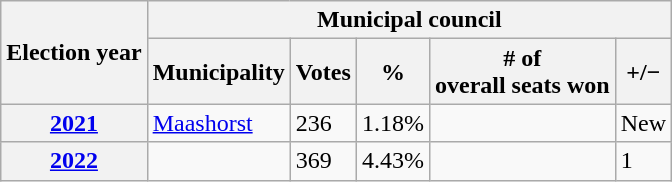<table class="wikitable">
<tr>
<th rowspan="2">Election year</th>
<th colspan="5">Municipal council</th>
</tr>
<tr>
<th>Municipality</th>
<th>Votes</th>
<th>%</th>
<th># of <br> overall seats won</th>
<th>+/−</th>
</tr>
<tr>
<th rowspan="1"><a href='#'>2021</a></th>
<td><a href='#'>Maashorst</a></td>
<td>236</td>
<td>1.18%</td>
<td></td>
<td>New</td>
</tr>
<tr>
<th rowspan="1"><a href='#'>2022</a></th>
<td></td>
<td>369</td>
<td>4.43%</td>
<td></td>
<td> 1</td>
</tr>
</table>
